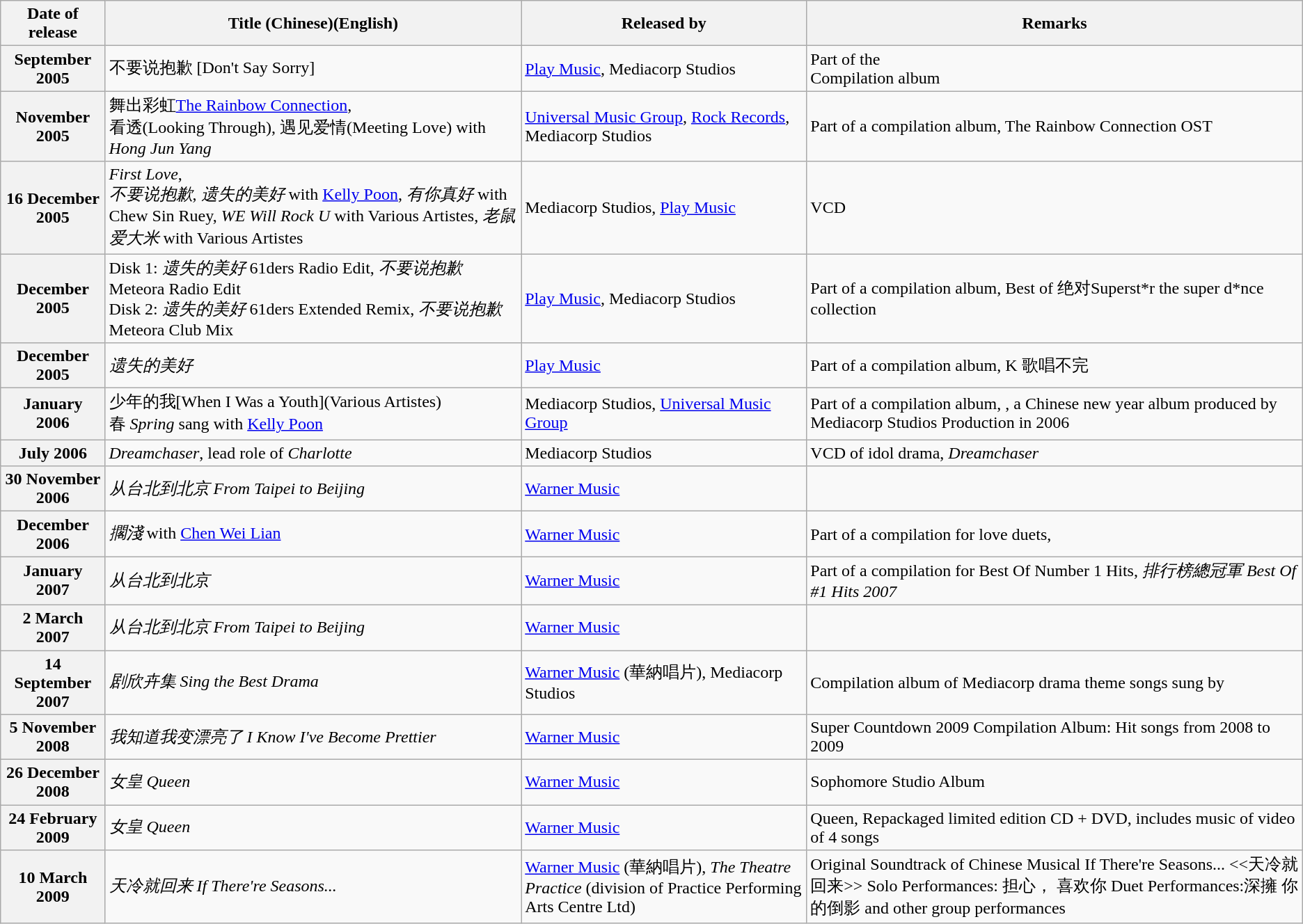<table class="wikitable">
<tr>
<th>Date of release</th>
<th>Title (Chinese)(English)</th>
<th>Released by</th>
<th>Remarks</th>
</tr>
<tr>
<th><strong>September 2005</strong></th>
<td>不要说抱歉 [Don't Say Sorry]</td>
<td><a href='#'>Play Music</a>, Mediacorp Studios</td>
<td>Part of the <em></em><br>Compilation album</td>
</tr>
<tr>
<th><strong>November 2005</strong></th>
<td>舞出彩虹<a href='#'>The Rainbow Connection</a>,<br>看透(Looking Through),
遇见爱情(Meeting Love) with <em>Hong Jun Yang</em></td>
<td><a href='#'>Universal Music Group</a>, <a href='#'>Rock Records</a>, Mediacorp Studios</td>
<td>Part of a compilation album, The Rainbow Connection OST</td>
</tr>
<tr>
<th><strong>16 December 2005</strong></th>
<td><em>First Love</em>,<br><em>不要说抱歉</em>,
<em>遗失的美好</em> with <a href='#'>Kelly Poon</a>,
<em>有你真好</em> with Chew Sin Ruey,
<em>WE Will Rock U</em> with Various Artistes,
<em>老鼠爱大米</em> with Various Artistes</td>
<td>Mediacorp Studios, <a href='#'>Play Music</a></td>
<td><em></em> VCD</td>
</tr>
<tr>
<th><strong>December 2005</strong></th>
<td>Disk 1: <em>遗失的美好</em> 61ders Radio Edit, <em>不要说抱歉</em> Meteora Radio Edit<br>Disk 2: <em>遗失的美好</em> 61ders Extended Remix, <em>不要说抱歉</em> Meteora Club Mix</td>
<td><a href='#'>Play Music</a>, Mediacorp Studios</td>
<td>Part of a compilation album, Best of 绝对Superst*r the super d*nce collection</td>
</tr>
<tr>
<th><strong>December 2005</strong></th>
<td><em>遗失的美好</em></td>
<td><a href='#'>Play Music</a></td>
<td>Part of a compilation album, K 歌唱不完</td>
</tr>
<tr>
<th><strong>January 2006</strong></th>
<td>少年的我[When I Was a Youth](Various Artistes)<br>春 <em>Spring</em> sang with <a href='#'>Kelly Poon</a></td>
<td>Mediacorp Studios, <a href='#'>Universal Music Group</a></td>
<td>Part of a compilation album, , a Chinese new year album produced by Mediacorp Studios Production in 2006</td>
</tr>
<tr>
<th><strong>July 2006</strong></th>
<td><em>Dreamchaser</em>, lead role of <em>Charlotte</em></td>
<td>Mediacorp Studios</td>
<td>VCD of idol drama, <em>Dreamchaser</em></td>
</tr>
<tr>
<th><strong>30 November 2006</strong></th>
<td><em>从台北到北京</em> <em>From Taipei to Beijing</em></td>
<td><a href='#'>Warner Music</a></td>
<td></td>
</tr>
<tr>
<th><strong>December 2006</strong></th>
<td><em>擱淺</em> with <a href='#'>Chen Wei Lian</a></td>
<td><a href='#'>Warner Music</a></td>
<td>Part of a compilation for love duets, <em></em></td>
</tr>
<tr>
<th><strong>January 2007</strong></th>
<td><em>从台北到北京</em></td>
<td><a href='#'>Warner Music</a></td>
<td>Part of a compilation for Best Of Number 1 Hits, <em>排行榜總冠軍</em> <em>Best Of #1 Hits 2007</em></td>
</tr>
<tr>
<th><strong>2 March 2007</strong></th>
<td><em>从台北到北京</em> <em>From Taipei to Beijing</em></td>
<td><a href='#'>Warner Music</a></td>
<td></td>
</tr>
<tr>
<th><strong>14 September 2007</strong></th>
<td><em>剧欣卉集</em> <em>Sing the Best Drama</em></td>
<td><a href='#'>Warner Music</a> (華納唱片), Mediacorp Studios</td>
<td>Compilation album of Mediacorp drama theme songs sung by</td>
</tr>
<tr>
<th><strong>5 November 2008</strong></th>
<td><em>我知道我变漂亮了</em> <em>I Know I've Become Prettier</em></td>
<td><a href='#'>Warner Music</a></td>
<td>Super Countdown 2009 Compilation Album: Hit songs from 2008 to 2009</td>
</tr>
<tr>
<th><strong>26 December 2008</strong></th>
<td><em>女皇</em> <em>Queen</em></td>
<td><a href='#'>Warner Music</a></td>
<td>Sophomore Studio Album</td>
</tr>
<tr>
<th><strong>24 February 2009</strong></th>
<td><em>女皇</em> <em>Queen</em></td>
<td><a href='#'>Warner Music</a></td>
<td>Queen, Repackaged limited edition CD + DVD, includes music of video of 4 songs</td>
</tr>
<tr>
<th><strong>10 March 2009</strong></th>
<td><em>天冷就回来</em> <em>If There're Seasons...</em></td>
<td><a href='#'>Warner Music</a> (華納唱片), <em>The Theatre Practice</em> <em></em> (division of Practice Performing Arts Centre Ltd)</td>
<td>Original Soundtrack of Chinese Musical If There're Seasons... <<天冷就回来>> Solo Performances: 担心， 喜欢你 Duet Performances:深擁 你的倒影 and other group performances</td>
</tr>
</table>
